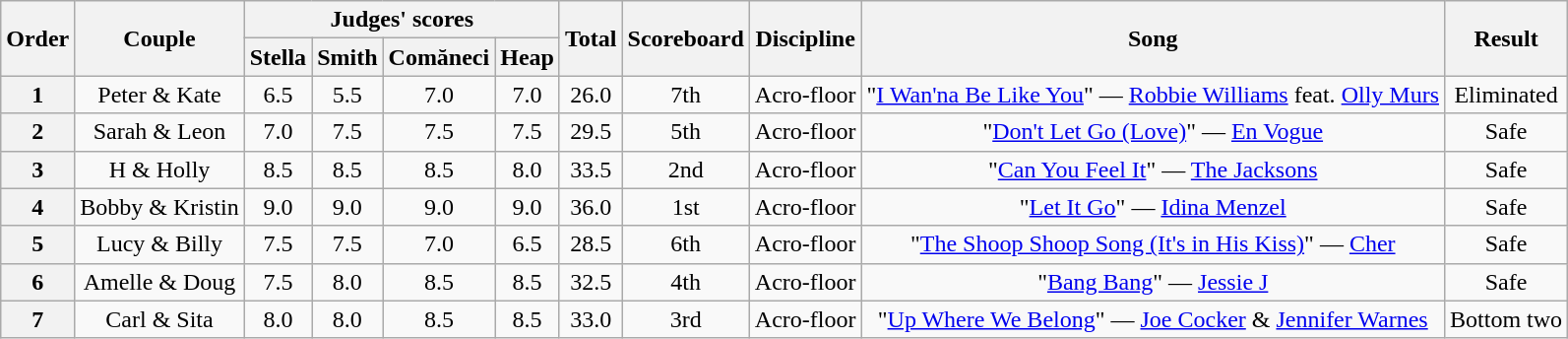<table class="wikitable plainrowheaders" style="text-align:center;">
<tr>
<th scope="col" rowspan="2">Order</th>
<th scope="col" rowspan="2">Couple</th>
<th scope="col" colspan="4">Judges' scores</th>
<th scope="col" rowspan="2">Total</th>
<th scope="col" rowspan="2">Scoreboard</th>
<th scope="col" rowspan="2">Discipline</th>
<th scope="col" rowspan="2">Song</th>
<th scope="col" rowspan="2">Result</th>
</tr>
<tr>
<th scope="col">Stella</th>
<th>Smith</th>
<th>Comăneci</th>
<th>Heap</th>
</tr>
<tr>
<th scope="col">1</th>
<td>Peter & Kate</td>
<td>6.5</td>
<td>5.5</td>
<td>7.0</td>
<td>7.0</td>
<td>26.0</td>
<td>7th</td>
<td>Acro-floor</td>
<td>"<a href='#'>I Wan'na Be Like You</a>" — <a href='#'>Robbie Williams</a> feat. <a href='#'>Olly Murs</a></td>
<td>Eliminated</td>
</tr>
<tr>
<th scope="col">2</th>
<td>Sarah & Leon</td>
<td>7.0</td>
<td>7.5</td>
<td>7.5</td>
<td>7.5</td>
<td>29.5</td>
<td>5th</td>
<td>Acro-floor</td>
<td>"<a href='#'>Don't Let Go (Love)</a>" — <a href='#'>En Vogue</a></td>
<td>Safe</td>
</tr>
<tr>
<th scope="col">3</th>
<td>H & Holly</td>
<td>8.5</td>
<td>8.5</td>
<td>8.5</td>
<td>8.0</td>
<td>33.5</td>
<td>2nd</td>
<td>Acro-floor</td>
<td>"<a href='#'>Can You Feel It</a>" — <a href='#'>The Jacksons</a></td>
<td>Safe</td>
</tr>
<tr>
<th scope="col">4</th>
<td>Bobby & Kristin</td>
<td>9.0</td>
<td>9.0</td>
<td>9.0</td>
<td>9.0</td>
<td>36.0</td>
<td>1st</td>
<td>Acro-floor</td>
<td>"<a href='#'>Let It Go</a>" — <a href='#'>Idina Menzel</a></td>
<td>Safe</td>
</tr>
<tr>
<th scope="col">5</th>
<td>Lucy & Billy</td>
<td>7.5</td>
<td>7.5</td>
<td>7.0</td>
<td>6.5</td>
<td>28.5</td>
<td>6th</td>
<td>Acro-floor</td>
<td>"<a href='#'>The Shoop Shoop Song (It's in His Kiss)</a>" — <a href='#'>Cher</a></td>
<td>Safe</td>
</tr>
<tr>
<th scope="col">6</th>
<td>Amelle & Doug</td>
<td>7.5</td>
<td>8.0</td>
<td>8.5</td>
<td>8.5</td>
<td>32.5</td>
<td>4th</td>
<td>Acro-floor</td>
<td>"<a href='#'>Bang Bang</a>" — <a href='#'>Jessie J</a></td>
<td>Safe</td>
</tr>
<tr>
<th scope="col">7</th>
<td>Carl & Sita</td>
<td>8.0</td>
<td>8.0</td>
<td>8.5</td>
<td>8.5</td>
<td>33.0</td>
<td>3rd</td>
<td>Acro-floor</td>
<td>"<a href='#'>Up Where We Belong</a>" — <a href='#'>Joe Cocker</a> & <a href='#'>Jennifer Warnes</a></td>
<td>Bottom two</td>
</tr>
</table>
